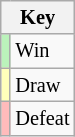<table class="wikitable" style="font-size: 85%">
<tr>
<th colspan="2">Key</th>
</tr>
<tr>
<td bgcolor=#BBF3BB></td>
<td>Win</td>
</tr>
<tr>
<td bgcolor=#FFFFBB></td>
<td>Draw</td>
</tr>
<tr>
<td bgcolor=#FFBBBB></td>
<td>Defeat</td>
</tr>
</table>
